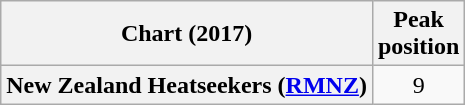<table class="wikitable sortable plainrowheaders" style="text-align:center">
<tr>
<th scope="col">Chart (2017)</th>
<th scope="col">Peak<br> position</th>
</tr>
<tr>
<th scope="row">New Zealand Heatseekers (<a href='#'>RMNZ</a>)</th>
<td>9</td>
</tr>
</table>
